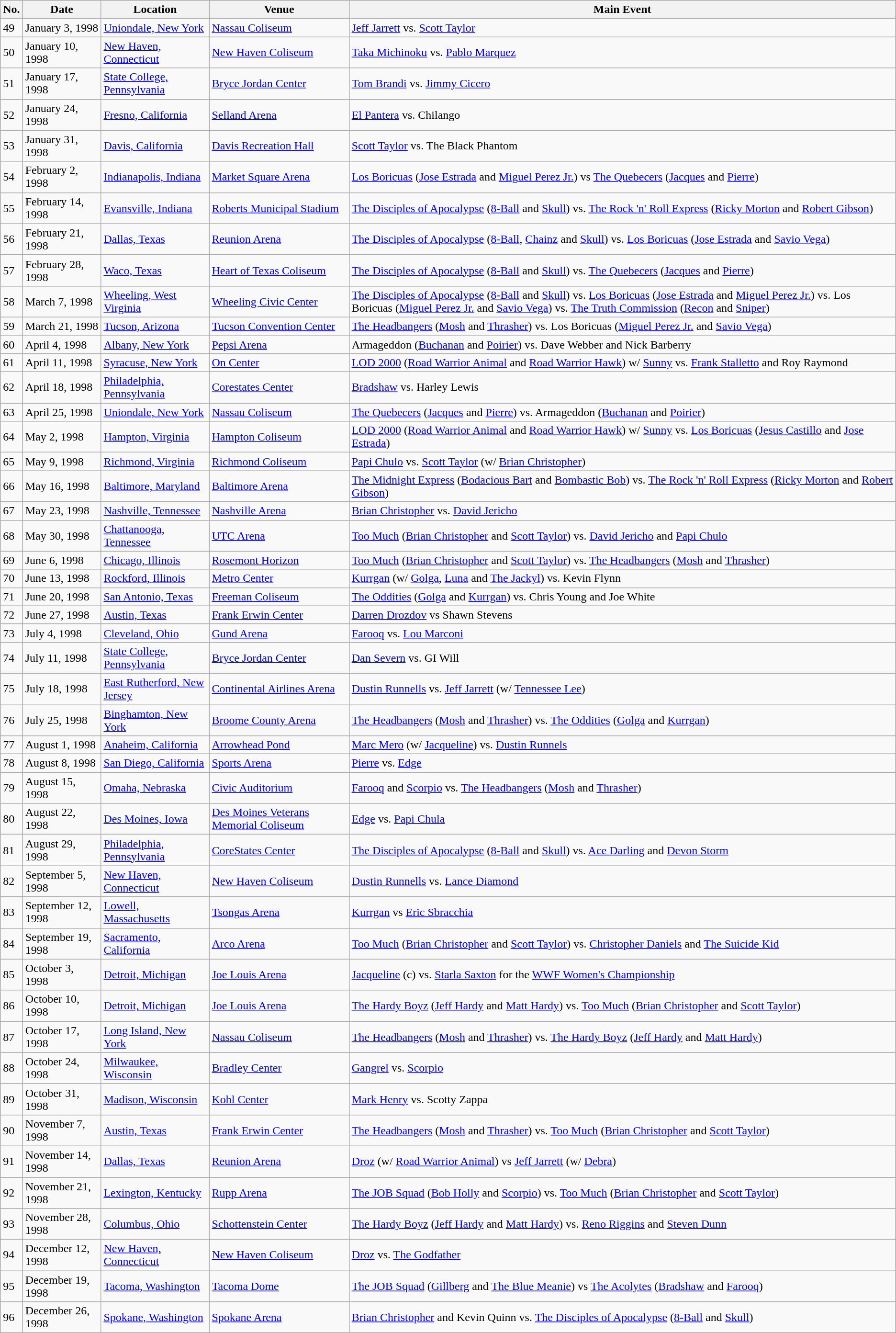<table class="wikitable sortable">
<tr>
<th>No.</th>
<th>Date</th>
<th>Location</th>
<th>Venue</th>
<th>Main Event</th>
</tr>
<tr>
<td>49</td>
<td>January 3, 1998</td>
<td><a href='#'>Uniondale, New York</a></td>
<td><a href='#'>Nassau Coliseum</a></td>
<td><a href='#'>Jeff Jarrett</a> vs. <a href='#'>Scott Taylor</a></td>
</tr>
<tr>
<td>50</td>
<td>January 10, 1998</td>
<td><a href='#'>New Haven, Connecticut</a></td>
<td><a href='#'>New Haven Coliseum</a></td>
<td><a href='#'>Taka Michinoku</a> vs. <a href='#'>Pablo Marquez</a></td>
</tr>
<tr>
<td>51</td>
<td>January 17, 1998</td>
<td><a href='#'>State College, Pennsylvania</a></td>
<td><a href='#'>Bryce Jordan Center</a></td>
<td><a href='#'>Tom Brandi</a> vs. <a href='#'>Jimmy Cicero</a></td>
</tr>
<tr>
<td>52</td>
<td>January 24, 1998</td>
<td><a href='#'>Fresno, California</a></td>
<td><a href='#'>Selland Arena</a></td>
<td><a href='#'>El Pantera</a> vs. Chilango</td>
</tr>
<tr>
<td>53</td>
<td>January 31, 1998</td>
<td><a href='#'>Davis, California</a></td>
<td><a href='#'>Davis Recreation Hall</a></td>
<td><a href='#'>Scott Taylor</a> vs. The Black Phantom</td>
</tr>
<tr>
<td>54</td>
<td>February 2, 1998</td>
<td><a href='#'>Indianapolis, Indiana</a></td>
<td><a href='#'>Market Square Arena</a></td>
<td><a href='#'>Los Boricuas</a> (<a href='#'>Jose Estrada</a> and <a href='#'>Miguel Perez Jr.</a>) vs <a href='#'>The Quebecers</a> (<a href='#'>Jacques</a> and <a href='#'>Pierre</a>)</td>
</tr>
<tr>
<td>55</td>
<td>February 14, 1998</td>
<td><a href='#'>Evansville, Indiana</a></td>
<td><a href='#'>Roberts Municipal Stadium</a></td>
<td><a href='#'>The Disciples of Apocalypse</a> (<a href='#'>8-Ball</a> and <a href='#'>Skull</a>) vs. <a href='#'>The Rock 'n' Roll Express</a> (<a href='#'>Ricky Morton</a> and <a href='#'>Robert Gibson</a>)</td>
</tr>
<tr>
<td>56</td>
<td>February 21, 1998</td>
<td><a href='#'>Dallas, Texas</a></td>
<td><a href='#'>Reunion Arena</a></td>
<td><a href='#'>The Disciples of Apocalypse</a> (<a href='#'>8-Ball</a>, <a href='#'>Chainz</a> and <a href='#'>Skull</a>) vs. <a href='#'>Los Boricuas</a> (<a href='#'>Jose Estrada</a> and <a href='#'>Savio Vega</a>)</td>
</tr>
<tr>
<td>57</td>
<td>February 28, 1998</td>
<td><a href='#'>Waco, Texas</a></td>
<td><a href='#'>Heart of Texas Coliseum</a></td>
<td><a href='#'>The Disciples of Apocalypse</a> (<a href='#'>8-Ball</a> and <a href='#'>Skull</a>) vs. <a href='#'>The Quebecers</a> (<a href='#'>Jacques</a> and <a href='#'>Pierre</a>)</td>
</tr>
<tr>
<td>58</td>
<td>March 7, 1998</td>
<td><a href='#'>Wheeling, West Virginia</a></td>
<td><a href='#'>Wheeling Civic Center</a></td>
<td><a href='#'>The Disciples of Apocalypse</a> (<a href='#'>8-Ball</a> and <a href='#'>Skull</a>) vs. <a href='#'>Los Boricuas</a> (<a href='#'>Jose Estrada</a> and <a href='#'>Miguel Perez Jr.</a>) vs. Los Boricuas (<a href='#'>Miguel Perez Jr.</a> and <a href='#'>Savio Vega</a>) vs. <a href='#'>The Truth Commission</a> (<a href='#'>Recon</a> and <a href='#'>Sniper</a>)</td>
</tr>
<tr>
<td>59</td>
<td>March 21, 1998</td>
<td><a href='#'>Tucson, Arizona</a></td>
<td><a href='#'>Tucson Convention Center</a></td>
<td><a href='#'>The Headbangers</a> (<a href='#'>Mosh</a> and <a href='#'>Thrasher</a>) vs. Los Boricuas (<a href='#'>Miguel Perez Jr.</a> and <a href='#'>Savio Vega</a>)</td>
</tr>
<tr>
<td>60</td>
<td>April 4, 1998</td>
<td><a href='#'>Albany, New York</a></td>
<td><a href='#'>Pepsi Arena</a></td>
<td>Armageddon (<a href='#'>Buchanan</a> and <a href='#'>Poirier</a>) vs. Dave Webber and Nick Barberry</td>
</tr>
<tr>
<td>61</td>
<td>April 11, 1998</td>
<td><a href='#'>Syracuse, New York</a></td>
<td><a href='#'>On Center</a></td>
<td><a href='#'>LOD 2000</a> (<a href='#'>Road Warrior Animal</a> and <a href='#'>Road Warrior Hawk</a>) w/ <a href='#'>Sunny</a> vs. <a href='#'>Frank Stalletto</a> and Roy Raymond</td>
</tr>
<tr>
<td>62</td>
<td>April 18, 1998</td>
<td><a href='#'>Philadelphia, Pennsylvania</a></td>
<td><a href='#'>Corestates Center</a></td>
<td><a href='#'>Bradshaw</a> vs. Harley Lewis</td>
</tr>
<tr>
<td>63</td>
<td>April 25, 1998</td>
<td><a href='#'>Uniondale, New York</a></td>
<td><a href='#'>Nassau Coliseum</a></td>
<td><a href='#'>The Quebecers</a> (<a href='#'>Jacques</a> and <a href='#'>Pierre</a>) vs. Armageddon (<a href='#'>Buchanan</a> and <a href='#'>Poirier</a>)</td>
</tr>
<tr>
<td>64</td>
<td>May 2, 1998</td>
<td><a href='#'>Hampton, Virginia</a></td>
<td><a href='#'>Hampton Coliseum</a></td>
<td><a href='#'>LOD 2000</a> (<a href='#'>Road Warrior Animal</a> and <a href='#'>Road Warrior Hawk</a>) w/ <a href='#'>Sunny</a> vs. <a href='#'>Los Boricuas</a> (<a href='#'>Jesus Castillo</a> and <a href='#'>Jose Estrada</a>)</td>
</tr>
<tr>
<td>65</td>
<td>May 9, 1998</td>
<td><a href='#'>Richmond, Virginia</a></td>
<td><a href='#'>Richmond Coliseum</a></td>
<td><a href='#'>Papi Chulo</a> vs. <a href='#'>Scott Taylor</a> (w/ <a href='#'>Brian Christopher</a>)</td>
</tr>
<tr>
<td>66</td>
<td>May 16, 1998</td>
<td><a href='#'>Baltimore, Maryland</a></td>
<td><a href='#'>Baltimore Arena</a></td>
<td><a href='#'>The Midnight Express</a> (<a href='#'>Bodacious Bart</a> and <a href='#'>Bombastic Bob</a>) vs. <a href='#'>The Rock 'n' Roll Express</a> (<a href='#'>Ricky Morton</a> and <a href='#'>Robert Gibson</a>)</td>
</tr>
<tr>
<td>67</td>
<td>May 23, 1998</td>
<td><a href='#'>Nashville, Tennessee</a></td>
<td><a href='#'>Nashville Arena</a></td>
<td><a href='#'>Brian Christopher</a> vs. <a href='#'>David Jericho</a></td>
</tr>
<tr>
<td>68</td>
<td>May 30, 1998</td>
<td><a href='#'>Chattanooga, Tennessee</a></td>
<td><a href='#'>UTC Arena</a></td>
<td><a href='#'>Too Much</a> (<a href='#'>Brian Christopher</a> and <a href='#'>Scott Taylor</a>) vs. <a href='#'>David Jericho</a> and <a href='#'>Papi Chulo</a></td>
</tr>
<tr>
<td>69</td>
<td>June 6, 1998</td>
<td><a href='#'>Chicago, Illinois</a></td>
<td><a href='#'>Rosemont Horizon</a></td>
<td><a href='#'>Too Much</a> (<a href='#'>Brian Christopher</a> and <a href='#'>Scott Taylor</a>) vs. <a href='#'>The Headbangers</a> (<a href='#'>Mosh</a> and <a href='#'>Thrasher</a>)</td>
</tr>
<tr>
<td>70</td>
<td>June 13, 1998</td>
<td><a href='#'>Rockford, Illinois</a></td>
<td><a href='#'>Metro Center</a></td>
<td><a href='#'>Kurrgan</a> (w/ <a href='#'>Golga</a>, <a href='#'>Luna</a> and <a href='#'>The Jackyl</a>) vs. Kevin Flynn</td>
</tr>
<tr>
<td>71</td>
<td>June 20, 1998</td>
<td><a href='#'>San Antonio, Texas</a></td>
<td><a href='#'>Freeman Coliseum</a></td>
<td><a href='#'>The Oddities</a> (<a href='#'>Golga</a> and <a href='#'>Kurrgan</a>) vs. Chris Young and Joe White</td>
</tr>
<tr>
<td>72</td>
<td>June 27, 1998</td>
<td><a href='#'>Austin, Texas</a></td>
<td><a href='#'>Frank Erwin Center</a></td>
<td><a href='#'>Darren Drozdov</a> vs Shawn Stevens</td>
</tr>
<tr>
<td>73</td>
<td>July 4, 1998</td>
<td><a href='#'>Cleveland, Ohio</a></td>
<td><a href='#'>Gund Arena</a></td>
<td><a href='#'>Farooq</a> vs. <a href='#'>Lou Marconi</a></td>
</tr>
<tr>
<td>74</td>
<td>July 11, 1998</td>
<td><a href='#'>State College, Pennsylvania</a></td>
<td><a href='#'>Bryce Jordan Center</a></td>
<td><a href='#'>Dan Severn</a> vs. GI Will</td>
</tr>
<tr>
<td>75</td>
<td>July 18, 1998</td>
<td><a href='#'>East Rutherford, New Jersey</a></td>
<td><a href='#'>Continental Airlines Arena</a></td>
<td><a href='#'>Dustin Runnells</a> vs. <a href='#'>Jeff Jarrett</a> (w/ <a href='#'>Tennessee Lee</a>)</td>
</tr>
<tr>
<td>76</td>
<td>July 25, 1998</td>
<td><a href='#'>Binghamton, New York</a></td>
<td><a href='#'>Broome County Arena</a></td>
<td><a href='#'>The Headbangers</a> (<a href='#'>Mosh</a> and <a href='#'>Thrasher</a>) vs. <a href='#'>The Oddities</a> (<a href='#'>Golga</a> and <a href='#'>Kurrgan</a>)</td>
</tr>
<tr>
<td>77</td>
<td>August 1, 1998</td>
<td><a href='#'>Anaheim, California</a></td>
<td><a href='#'>Arrowhead Pond</a></td>
<td><a href='#'>Marc Mero</a> (w/ <a href='#'>Jacqueline</a>) vs. <a href='#'>Dustin Runnels</a></td>
</tr>
<tr>
<td>78</td>
<td>August 8, 1998</td>
<td><a href='#'>San Diego, California</a></td>
<td><a href='#'>Sports Arena</a></td>
<td><a href='#'>Pierre</a> vs. <a href='#'>Edge</a></td>
</tr>
<tr>
<td>79</td>
<td>August 15, 1998</td>
<td><a href='#'>Omaha, Nebraska</a></td>
<td><a href='#'>Civic Auditorium</a></td>
<td><a href='#'>Farooq</a> and <a href='#'>Scorpio</a> vs. <a href='#'>The Headbangers</a> (<a href='#'>Mosh</a> and <a href='#'>Thrasher</a>)</td>
</tr>
<tr>
<td>80</td>
<td>August 22, 1998</td>
<td><a href='#'>Des Moines, Iowa</a></td>
<td><a href='#'>Des Moines Veterans Memorial Coliseum</a></td>
<td><a href='#'>Edge</a> vs. <a href='#'>Papi Chula</a></td>
</tr>
<tr>
<td>81</td>
<td>August 29, 1998</td>
<td><a href='#'>Philadelphia, Pennsylvania</a></td>
<td><a href='#'>CoreStates Center</a></td>
<td><a href='#'>The Disciples of Apocalypse</a> (<a href='#'>8-Ball</a> and <a href='#'>Skull</a>) vs. <a href='#'>Ace Darling</a> and <a href='#'>Devon Storm</a></td>
</tr>
<tr>
<td>82</td>
<td>September 5, 1998</td>
<td><a href='#'>New Haven, Connecticut</a></td>
<td><a href='#'>New Haven Coliseum</a></td>
<td><a href='#'>Dustin Runnells</a> vs. <a href='#'>Lance Diamond</a></td>
</tr>
<tr>
<td>83</td>
<td>September 12, 1998</td>
<td><a href='#'>Lowell, Massachusetts</a></td>
<td><a href='#'>Tsongas Arena</a></td>
<td><a href='#'>Kurrgan</a> vs <a href='#'>Eric Sbracchia</a></td>
</tr>
<tr>
<td>84</td>
<td>September 19, 1998</td>
<td><a href='#'>Sacramento, California</a></td>
<td><a href='#'>Arco Arena</a></td>
<td><a href='#'>Too Much</a> (<a href='#'>Brian Christopher</a> and <a href='#'>Scott Taylor</a>) vs. <a href='#'>Christopher Daniels</a> and <a href='#'>The Suicide Kid</a></td>
</tr>
<tr>
<td>85</td>
<td>October 3, 1998</td>
<td><a href='#'>Detroit, Michigan</a></td>
<td><a href='#'>Joe Louis Arena</a></td>
<td><a href='#'>Jacqueline</a> (c) vs. <a href='#'>Starla Saxton</a> for the <a href='#'>WWF Women's Championship</a></td>
</tr>
<tr>
<td>86</td>
<td>October 10, 1998</td>
<td><a href='#'>Detroit, Michigan</a></td>
<td><a href='#'>Joe Louis Arena</a></td>
<td><a href='#'>The Hardy Boyz</a> (<a href='#'>Jeff Hardy</a> and <a href='#'>Matt Hardy</a>) vs. <a href='#'>Too Much</a> (<a href='#'>Brian Christopher</a> and <a href='#'>Scott Taylor</a>)</td>
</tr>
<tr>
<td>87</td>
<td>October 17, 1998</td>
<td><a href='#'>Long Island, New York</a></td>
<td><a href='#'>Nassau Coliseum</a></td>
<td><a href='#'>The Headbangers</a> (<a href='#'>Mosh</a> and <a href='#'>Thrasher</a>) vs. <a href='#'>The Hardy Boyz</a> (<a href='#'>Jeff Hardy</a> and <a href='#'>Matt Hardy</a>)</td>
</tr>
<tr>
<td>88</td>
<td>October 24, 1998</td>
<td><a href='#'>Milwaukee, Wisconsin</a></td>
<td><a href='#'>Bradley Center</a></td>
<td><a href='#'>Gangrel</a> vs. <a href='#'>Scorpio</a></td>
</tr>
<tr>
<td>89</td>
<td>October 31, 1998</td>
<td><a href='#'>Madison, Wisconsin</a></td>
<td><a href='#'>Kohl Center</a></td>
<td><a href='#'>Mark Henry</a> vs. Scotty Zappa</td>
</tr>
<tr>
<td>90</td>
<td>November 7, 1998</td>
<td><a href='#'>Austin, Texas</a></td>
<td><a href='#'>Frank Erwin Center</a></td>
<td><a href='#'>The Headbangers</a> (<a href='#'>Mosh</a> and <a href='#'>Thrasher</a>) vs. <a href='#'>Too Much</a> (<a href='#'>Brian Christopher</a> and <a href='#'>Scott Taylor</a>)</td>
</tr>
<tr>
<td>91</td>
<td>November 14, 1998</td>
<td><a href='#'>Dallas, Texas</a></td>
<td><a href='#'>Reunion Arena</a></td>
<td><a href='#'>Droz</a> (w/ <a href='#'>Road Warrior Animal</a>) vs <a href='#'>Jeff Jarrett</a> (w/ <a href='#'>Debra</a>)</td>
</tr>
<tr>
<td>92</td>
<td>November 21, 1998</td>
<td><a href='#'>Lexington, Kentucky</a></td>
<td><a href='#'>Rupp Arena</a></td>
<td><a href='#'>The JOB Squad</a> (<a href='#'>Bob Holly</a> and <a href='#'>Scorpio</a>) vs. <a href='#'>Too Much</a> (<a href='#'>Brian Christopher</a> and <a href='#'>Scott Taylor</a>)</td>
</tr>
<tr>
<td>93</td>
<td>November 28, 1998</td>
<td><a href='#'>Columbus, Ohio</a></td>
<td><a href='#'>Schottenstein Center</a></td>
<td><a href='#'>The Hardy Boyz</a> (<a href='#'>Jeff Hardy</a> and <a href='#'>Matt Hardy</a>) vs. <a href='#'>Reno Riggins</a> and <a href='#'>Steven Dunn</a></td>
</tr>
<tr>
<td>94</td>
<td>December 12, 1998</td>
<td><a href='#'>New Haven, Connecticut</a></td>
<td><a href='#'>New Haven Coliseum</a></td>
<td><a href='#'>Droz</a> vs. <a href='#'>The Godfather</a></td>
</tr>
<tr>
<td>95</td>
<td>December 19, 1998</td>
<td><a href='#'>Tacoma, Washington</a></td>
<td><a href='#'>Tacoma Dome</a></td>
<td><a href='#'>The JOB Squad</a> (<a href='#'>Gillberg</a> and <a href='#'>The Blue Meanie</a>) vs <a href='#'>The Acolytes</a> (<a href='#'>Bradshaw</a> and <a href='#'>Farooq</a>)</td>
</tr>
<tr>
<td>96</td>
<td>December 26, 1998</td>
<td><a href='#'>Spokane, Washington</a></td>
<td><a href='#'>Spokane Arena</a></td>
<td><a href='#'>Brian Christopher</a> and Kevin Quinn vs. <a href='#'>The Disciples of Apocalypse</a> (<a href='#'>8-Ball</a> and <a href='#'>Skull</a>)</td>
</tr>
</table>
